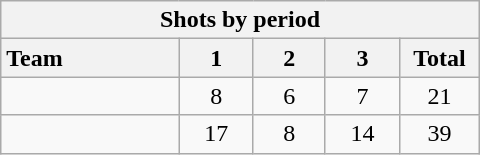<table class="wikitable" style="width:20em; text-align:right;">
<tr>
<th colspan="6">Shots by period</th>
</tr>
<tr>
<th style="width:8em; text-align:left;">Team</th>
<th style="width:3em;">1</th>
<th style="width:3em;">2</th>
<th style="width:3em;">3</th>
<th style="width:3em;">Total</th>
</tr>
<tr style="text-align:center;">
<td style="text-align:left;"></td>
<td>8</td>
<td>6</td>
<td>7</td>
<td>21</td>
</tr>
<tr style="text-align:center;">
<td style="text-align:left;"></td>
<td>17</td>
<td>8</td>
<td>14</td>
<td>39</td>
</tr>
</table>
